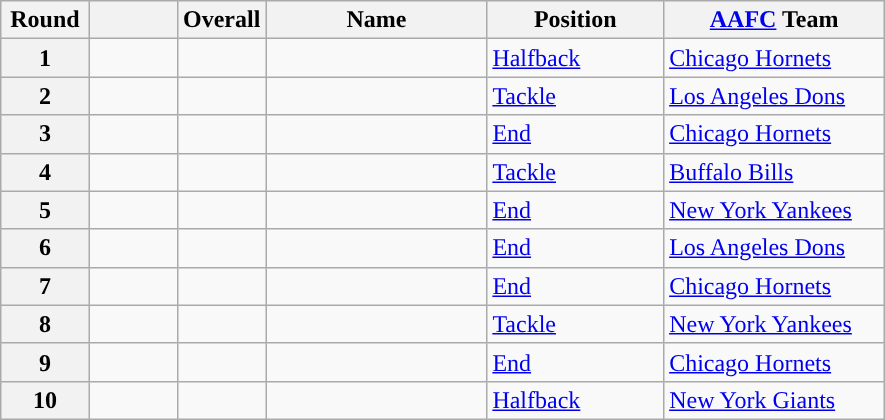<table class="wikitable sortable">
<tr>
<th scope="col" style="width: 10%;">Round</th>
<th scope="col" style="width: 10%;"></th>
<th scope="col" style="width: 10%;">Overall</th>
<th scope="col" style="width: 25%;">Name</th>
<th scope="col" style="width: 20%;">Position</th>
<th scope="col" style="width: 25%;"><a href='#'>AAFC</a> Team</th>
</tr>
<tr>
<th scope="row">1</th>
<td></td>
<td></td>
<td></td>
<td><a href='#'>Halfback</a></td>
<td><a href='#'>Chicago Hornets</a></td>
</tr>
<tr>
<th scope="row">2</th>
<td></td>
<td></td>
<td></td>
<td><a href='#'>Tackle</a></td>
<td><a href='#'>Los Angeles Dons</a></td>
</tr>
<tr>
<th scope="row">3</th>
<td></td>
<td></td>
<td></td>
<td><a href='#'>End</a></td>
<td><a href='#'>Chicago Hornets</a></td>
</tr>
<tr>
<th scope="row">4</th>
<td></td>
<td></td>
<td></td>
<td><a href='#'>Tackle</a></td>
<td><a href='#'>Buffalo Bills</a></td>
</tr>
<tr>
<th scope="row">5</th>
<td></td>
<td></td>
<td></td>
<td><a href='#'>End</a></td>
<td><a href='#'>New York Yankees</a></td>
</tr>
<tr>
<th scope="row">6</th>
<td></td>
<td></td>
<td></td>
<td><a href='#'>End</a></td>
<td><a href='#'>Los Angeles Dons</a></td>
</tr>
<tr>
<th scope="row">7</th>
<td></td>
<td></td>
<td></td>
<td><a href='#'>End</a></td>
<td><a href='#'>Chicago Hornets</a></td>
</tr>
<tr>
<th scope="row">8</th>
<td></td>
<td></td>
<td></td>
<td><a href='#'>Tackle</a></td>
<td><a href='#'>New York Yankees</a></td>
</tr>
<tr>
<th scope="row">9</th>
<td></td>
<td></td>
<td></td>
<td><a href='#'>End</a></td>
<td><a href='#'>Chicago Hornets</a></td>
</tr>
<tr>
<th scope="row">10</th>
<td></td>
<td></td>
<td></td>
<td><a href='#'>Halfback</a></td>
<td><a href='#'>New York Giants</a></td>
</tr>
</table>
